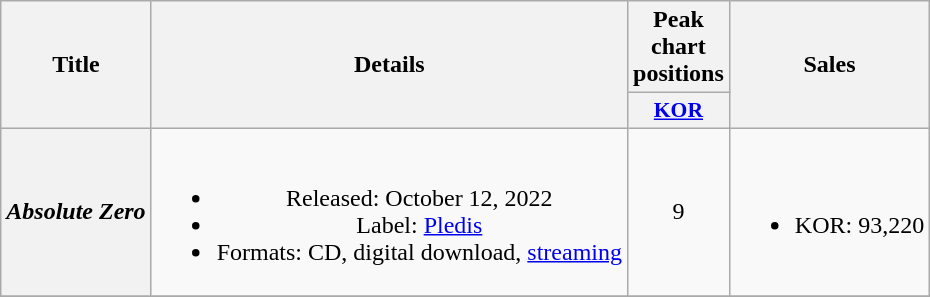<table class="wikitable plainrowheaders" style="text-align:center">
<tr>
<th scope="col" rowspan="2">Title</th>
<th scope="col" rowspan="2">Details</th>
<th scope="col" colspan="1">Peak chart positions</th>
<th scope="col" rowspan="2">Sales</th>
</tr>
<tr>
<th scope="col" style="font-size:90%; width:3em"><a href='#'>KOR</a><br></th>
</tr>
<tr>
<th scope="row"><em>Absolute Zero</em></th>
<td><br><ul><li>Released: October 12, 2022</li><li>Label: <a href='#'>Pledis</a></li><li>Formats: CD, digital download, <a href='#'>streaming</a></li></ul></td>
<td>9</td>
<td><br><ul><li>KOR: 93,220</li></ul></td>
</tr>
<tr>
</tr>
</table>
